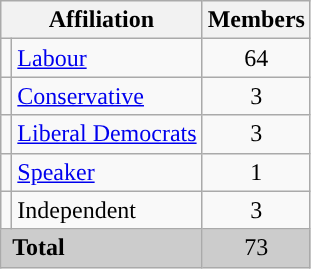<table class="wikitable">
<tr>
<th colspan="2">Affiliation</th>
<th>Members</th>
</tr>
<tr>
<td style="color:inherit;background:"></td>
<td><a href='#'>Labour</a></td>
<td style="text-align:center;">64</td>
</tr>
<tr>
<td style="color:inherit;background:"></td>
<td><a href='#'>Conservative</a></td>
<td style="text-align:center;">3</td>
</tr>
<tr>
<td style="color:inherit;background:"></td>
<td><a href='#'>Liberal Democrats</a></td>
<td style="text-align:center;">3</td>
</tr>
<tr>
<td style="color:inherit;background:"></td>
<td><a href='#'>Speaker</a></td>
<td style="text-align:center;">1</td>
</tr>
<tr>
<td style="color:inherit;background:"></td>
<td>Independent</td>
<td style="text-align:center;">3</td>
</tr>
<tr style="background:#ccc;">
<td colspan="2"> <strong>Total</strong></td>
<td style="text-align:center;">73</td>
</tr>
</table>
